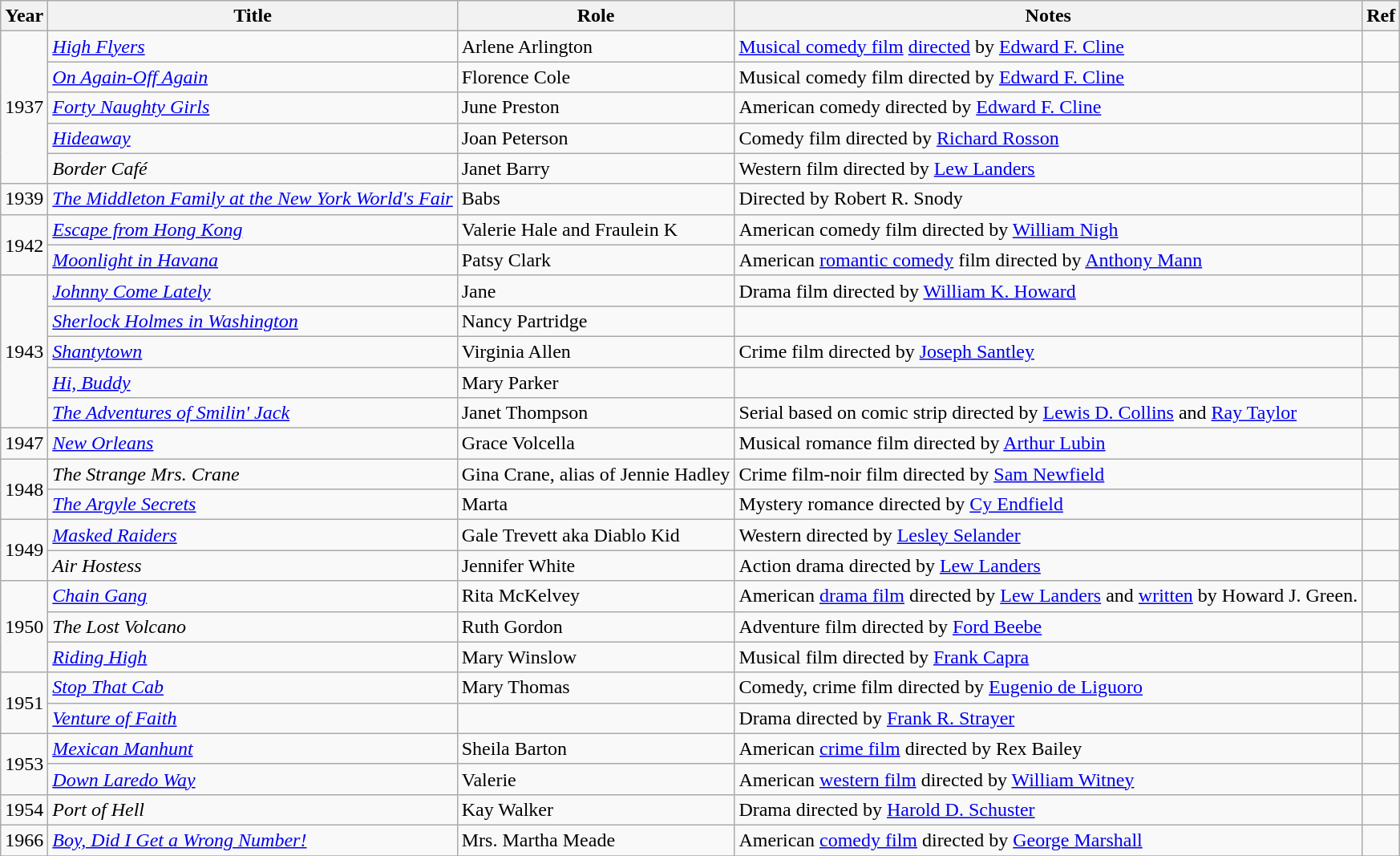<table class="wikitable sortable">
<tr>
<th>Year</th>
<th>Title</th>
<th>Role</th>
<th>Notes</th>
<th>Ref</th>
</tr>
<tr>
<td rowspan="5">1937</td>
<td><em><a href='#'>High Flyers</a></em></td>
<td>Arlene Arlington</td>
<td><a href='#'>Musical comedy film</a> <a href='#'>directed</a> by <a href='#'>Edward F. Cline</a></td>
<td></td>
</tr>
<tr>
<td><em><a href='#'>On Again-Off Again</a></em></td>
<td>Florence Cole</td>
<td>Musical comedy film directed by <a href='#'>Edward F. Cline</a></td>
<td></td>
</tr>
<tr>
<td><em><a href='#'>Forty Naughty Girls</a></em></td>
<td>June Preston</td>
<td>American comedy directed by <a href='#'>Edward F. Cline</a></td>
<td></td>
</tr>
<tr>
<td><em><a href='#'>Hideaway</a></em></td>
<td>Joan Peterson</td>
<td>Comedy film directed by <a href='#'>Richard Rosson</a></td>
<td></td>
</tr>
<tr>
<td><em>Border Café</em></td>
<td>Janet Barry</td>
<td>Western film directed by <a href='#'>Lew Landers</a></td>
<td></td>
</tr>
<tr>
<td>1939</td>
<td><em><a href='#'>The Middleton Family at the New York World's Fair</a></em></td>
<td>Babs</td>
<td>Directed by Robert R. Snody</td>
<td></td>
</tr>
<tr>
<td rowspan="2">1942</td>
<td><em><a href='#'>Escape from Hong Kong</a></em></td>
<td>Valerie Hale and Fraulein K</td>
<td>American comedy film directed by <a href='#'>William Nigh</a></td>
<td></td>
</tr>
<tr>
<td><em><a href='#'>Moonlight in Havana</a></em></td>
<td>Patsy Clark</td>
<td>American <a href='#'>romantic comedy</a> film directed by <a href='#'>Anthony Mann</a></td>
<td></td>
</tr>
<tr>
<td rowspan="5">1943</td>
<td><em><a href='#'>Johnny Come Lately</a></em></td>
<td>Jane</td>
<td>Drama film directed by <a href='#'>William K. Howard</a></td>
<td></td>
</tr>
<tr>
<td><em><a href='#'>Sherlock Holmes in Washington</a></em></td>
<td>Nancy Partridge</td>
<td></td>
<td></td>
</tr>
<tr>
<td><em><a href='#'>Shantytown</a></em></td>
<td>Virginia Allen</td>
<td>Crime film directed by <a href='#'>Joseph Santley</a></td>
<td></td>
</tr>
<tr>
<td><em><a href='#'>Hi, Buddy</a></em></td>
<td>Mary Parker</td>
<td></td>
<td></td>
</tr>
<tr>
<td><em><a href='#'>The Adventures of Smilin' Jack</a></em></td>
<td>Janet Thompson</td>
<td>Serial based on comic strip directed by <a href='#'>Lewis D. Collins</a> and <a href='#'>Ray Taylor</a></td>
<td></td>
</tr>
<tr>
<td>1947</td>
<td><em><a href='#'>New Orleans</a></em></td>
<td>Grace Volcella</td>
<td>Musical romance film directed by <a href='#'>Arthur Lubin</a></td>
<td></td>
</tr>
<tr>
<td rowspan="2">1948</td>
<td><em>The Strange Mrs. Crane</em></td>
<td>Gina Crane, alias of Jennie Hadley</td>
<td>Crime film-noir film directed by <a href='#'>Sam Newfield</a></td>
<td></td>
</tr>
<tr>
<td><em><a href='#'>The Argyle Secrets</a></em></td>
<td>Marta</td>
<td>Mystery romance directed by <a href='#'>Cy Endfield</a></td>
<td></td>
</tr>
<tr>
<td rowspan="2">1949</td>
<td><em><a href='#'>Masked Raiders</a></em></td>
<td>Gale Trevett aka Diablo Kid</td>
<td>Western directed by <a href='#'>Lesley Selander</a></td>
<td></td>
</tr>
<tr>
<td><em>Air Hostess</em></td>
<td>Jennifer White</td>
<td>Action drama directed by <a href='#'>Lew Landers</a></td>
<td></td>
</tr>
<tr>
<td rowspan="3">1950</td>
<td><em><a href='#'>Chain Gang</a></em></td>
<td>Rita McKelvey</td>
<td>American <a href='#'>drama film</a> directed by <a href='#'>Lew Landers</a> and <a href='#'>written</a> by Howard J. Green.</td>
<td></td>
</tr>
<tr>
<td><em>The Lost Volcano</em></td>
<td>Ruth Gordon</td>
<td>Adventure film directed by <a href='#'>Ford Beebe</a></td>
<td></td>
</tr>
<tr>
<td><em><a href='#'>Riding High</a></em></td>
<td>Mary Winslow</td>
<td>Musical film directed by <a href='#'>Frank Capra</a></td>
<td></td>
</tr>
<tr>
<td rowspan="2">1951</td>
<td><em><a href='#'>Stop That Cab</a></em></td>
<td>Mary Thomas</td>
<td>Comedy, crime film directed by <a href='#'>Eugenio de Liguoro</a></td>
<td></td>
</tr>
<tr>
<td><em><a href='#'>Venture of Faith</a></em></td>
<td></td>
<td>Drama directed by <a href='#'>Frank R. Strayer</a></td>
<td></td>
</tr>
<tr>
<td rowspan="2">1953</td>
<td><em><a href='#'>Mexican Manhunt</a></em></td>
<td>Sheila Barton</td>
<td>American <a href='#'>crime film</a> directed by Rex Bailey</td>
<td></td>
</tr>
<tr>
<td><em><a href='#'>Down Laredo Way</a></em></td>
<td>Valerie</td>
<td>American <a href='#'>western film</a> directed by <a href='#'>William Witney</a></td>
<td></td>
</tr>
<tr>
<td>1954</td>
<td><em>Port of Hell</em></td>
<td>Kay Walker</td>
<td>Drama directed by <a href='#'>Harold D. Schuster</a></td>
<td></td>
</tr>
<tr>
<td>1966</td>
<td><em><a href='#'>Boy, Did I Get a Wrong Number!</a></em></td>
<td>Mrs. Martha Meade</td>
<td>American <a href='#'>comedy film</a> directed by <a href='#'>George Marshall</a></td>
<td></td>
</tr>
<tr>
</tr>
</table>
